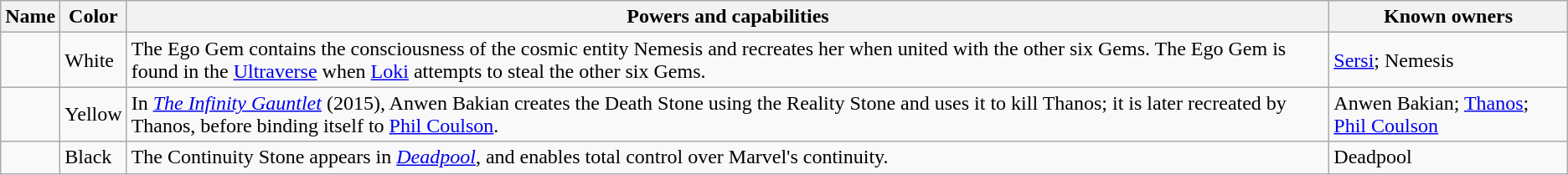<table class="wikitable">
<tr>
<th>Name</th>
<th>Color</th>
<th>Powers and capabilities</th>
<th>Known owners</th>
</tr>
<tr>
<td><strong></strong></td>
<td>White</td>
<td>The Ego Gem contains the consciousness of the cosmic entity Nemesis and recreates her when united with the other six Gems. The Ego Gem is found in the <a href='#'>Ultraverse</a> when <a href='#'>Loki</a> attempts to steal the other six Gems.</td>
<td><a href='#'>Sersi</a>; Nemesis</td>
</tr>
<tr>
<td><strong></strong></td>
<td>Yellow</td>
<td>In <em><a href='#'>The Infinity Gauntlet</a></em> (2015), Anwen Bakian creates the Death Stone using the Reality Stone and uses it to kill Thanos; it is later recreated by Thanos, before binding itself to <a href='#'>Phil Coulson</a>.</td>
<td>Anwen Bakian; <a href='#'>Thanos</a>; <a href='#'>Phil Coulson</a></td>
</tr>
<tr>
<td><strong></strong></td>
<td>Black</td>
<td>The Continuity Stone appears in <em><a href='#'>Deadpool</a></em>, and enables total control over Marvel's continuity.</td>
<td>Deadpool</td>
</tr>
</table>
